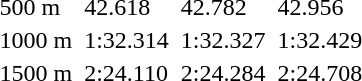<table>
<tr>
<td>500 m</td>
<td></td>
<td>42.618</td>
<td></td>
<td>42.782</td>
<td></td>
<td>42.956</td>
</tr>
<tr>
<td>1000 m</td>
<td></td>
<td>1:32.314</td>
<td></td>
<td>1:32.327</td>
<td></td>
<td>1:32.429</td>
</tr>
<tr>
<td>1500 m</td>
<td></td>
<td>2:24.110</td>
<td></td>
<td>2:24.284</td>
<td></td>
<td>2:24.708</td>
</tr>
</table>
